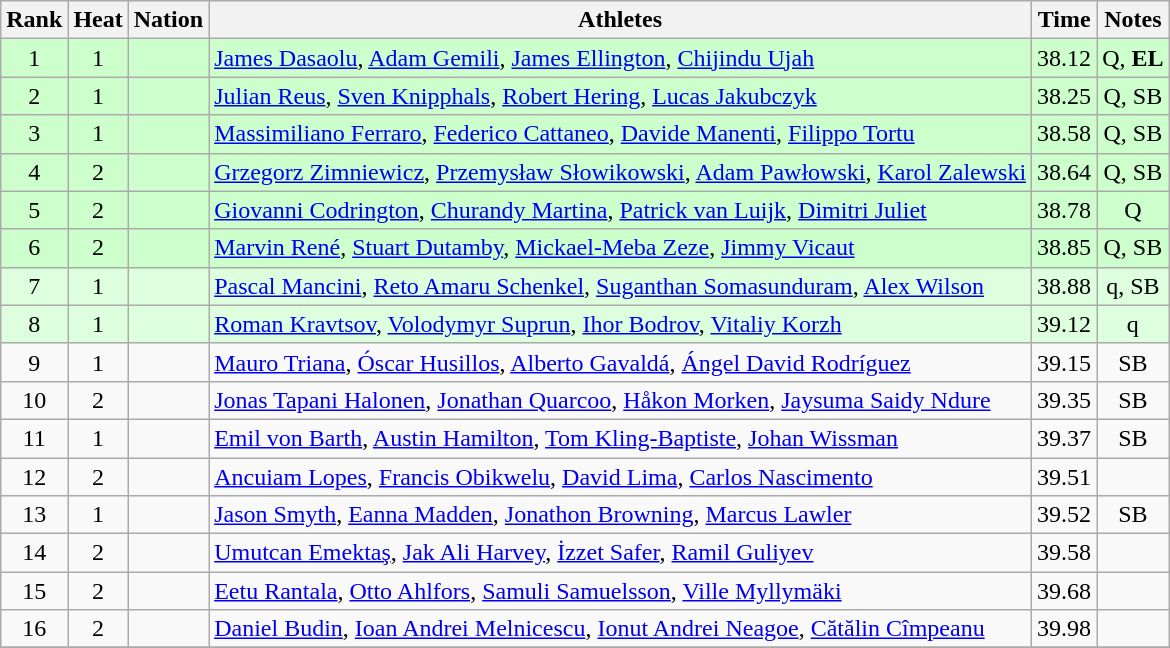<table class="wikitable sortable" style="text-align:center">
<tr>
<th>Rank</th>
<th>Heat</th>
<th>Nation</th>
<th>Athletes</th>
<th>Time</th>
<th>Notes</th>
</tr>
<tr bgcolor=ccffcc>
<td>1</td>
<td>1</td>
<td align=left></td>
<td align=left><a href='#'>James Dasaolu</a>, <a href='#'>Adam Gemili</a>, <a href='#'>James Ellington</a>, <a href='#'>Chijindu Ujah</a></td>
<td>38.12</td>
<td>Q, <strong>EL</strong></td>
</tr>
<tr bgcolor=ccffcc>
<td>2</td>
<td>1</td>
<td align=left></td>
<td align=left><a href='#'>Julian Reus</a>, <a href='#'>Sven Knipphals</a>, <a href='#'>Robert Hering</a>, <a href='#'>Lucas Jakubczyk</a></td>
<td>38.25</td>
<td>Q, SB</td>
</tr>
<tr bgcolor=ccffcc>
<td>3</td>
<td>1</td>
<td align=left></td>
<td align=left><a href='#'>Massimiliano Ferraro</a>, <a href='#'>Federico Cattaneo</a>, <a href='#'>Davide Manenti</a>, <a href='#'>Filippo Tortu</a></td>
<td>38.58</td>
<td>Q, SB</td>
</tr>
<tr bgcolor=ccffcc>
<td>4</td>
<td>2</td>
<td align=left></td>
<td align=left><a href='#'>Grzegorz Zimniewicz</a>, <a href='#'>Przemysław Słowikowski</a>, <a href='#'>Adam Pawłowski</a>, <a href='#'>Karol Zalewski</a></td>
<td>38.64</td>
<td>Q, SB</td>
</tr>
<tr bgcolor=ccffcc>
<td>5</td>
<td>2</td>
<td align=left></td>
<td align=left><a href='#'>Giovanni Codrington</a>, <a href='#'>Churandy Martina</a>, <a href='#'>Patrick van Luijk</a>, <a href='#'>Dimitri Juliet</a></td>
<td>38.78</td>
<td>Q</td>
</tr>
<tr bgcolor=ccffcc>
<td>6</td>
<td>2</td>
<td align=left></td>
<td align=left><a href='#'>Marvin René</a>, <a href='#'>Stuart Dutamby</a>, <a href='#'>Mickael-Meba Zeze</a>, <a href='#'>Jimmy Vicaut</a></td>
<td>38.85</td>
<td>Q, SB</td>
</tr>
<tr bgcolor=ddffdd>
<td>7</td>
<td>1</td>
<td align=left></td>
<td align=left><a href='#'>Pascal Mancini</a>, <a href='#'>Reto Amaru Schenkel</a>, <a href='#'>Suganthan Somasunduram</a>, <a href='#'>Alex Wilson</a></td>
<td>38.88</td>
<td>q, SB</td>
</tr>
<tr bgcolor=ddffdd>
<td>8</td>
<td>1</td>
<td align=left></td>
<td align=left><a href='#'>Roman Kravtsov</a>, <a href='#'>Volodymyr Suprun</a>, <a href='#'>Ihor Bodrov</a>, <a href='#'>Vitaliy Korzh</a></td>
<td>39.12</td>
<td>q</td>
</tr>
<tr>
<td>9</td>
<td>1</td>
<td align=left></td>
<td align=left><a href='#'>Mauro Triana</a>, <a href='#'>Óscar Husillos</a>, <a href='#'>Alberto Gavaldá</a>, <a href='#'>Ángel David Rodríguez</a></td>
<td>39.15</td>
<td>SB</td>
</tr>
<tr>
<td>10</td>
<td>2</td>
<td align=left></td>
<td align=left><a href='#'>Jonas Tapani Halonen</a>, <a href='#'>Jonathan Quarcoo</a>, <a href='#'>Håkon Morken</a>, <a href='#'>Jaysuma Saidy Ndure</a></td>
<td>39.35</td>
<td>SB</td>
</tr>
<tr>
<td>11</td>
<td>1</td>
<td align=left></td>
<td align=left><a href='#'>Emil von Barth</a>, <a href='#'>Austin Hamilton</a>, <a href='#'>Tom Kling-Baptiste</a>, <a href='#'>Johan Wissman</a></td>
<td>39.37</td>
<td>SB</td>
</tr>
<tr>
<td>12</td>
<td>2</td>
<td align=left></td>
<td align=left><a href='#'>Ancuiam Lopes</a>, <a href='#'>Francis Obikwelu</a>, <a href='#'>David Lima</a>, <a href='#'>Carlos Nascimento</a></td>
<td>39.51</td>
<td></td>
</tr>
<tr>
<td>13</td>
<td>1</td>
<td align=left></td>
<td align=left><a href='#'>Jason Smyth</a>, <a href='#'>Eanna Madden</a>, <a href='#'>Jonathon Browning</a>, <a href='#'>Marcus Lawler</a></td>
<td>39.52</td>
<td>SB</td>
</tr>
<tr>
<td>14</td>
<td>2</td>
<td align=left></td>
<td align=left><a href='#'>Umutcan Emektaş</a>, <a href='#'>Jak Ali Harvey</a>, <a href='#'>İzzet Safer</a>, <a href='#'>Ramil Guliyev</a></td>
<td>39.58</td>
<td></td>
</tr>
<tr>
<td>15</td>
<td>2</td>
<td align=left></td>
<td align=left><a href='#'>Eetu Rantala</a>, <a href='#'>Otto Ahlfors</a>, <a href='#'>Samuli Samuelsson</a>, <a href='#'>Ville Myllymäki</a></td>
<td>39.68</td>
<td></td>
</tr>
<tr>
<td>16</td>
<td>2</td>
<td align=left></td>
<td align=left><a href='#'>Daniel Budin</a>, <a href='#'>Ioan Andrei Melnicescu</a>, <a href='#'>Ionut Andrei Neagoe</a>, <a href='#'>Cătălin Cîmpeanu</a></td>
<td>39.98</td>
<td></td>
</tr>
<tr>
</tr>
</table>
